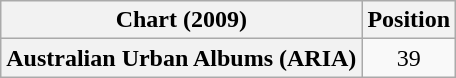<table class="wikitable sortable plainrowheaders" style="text-align:center">
<tr>
<th>Chart (2009)</th>
<th>Position</th>
</tr>
<tr>
<th scope="row">Australian Urban Albums (ARIA)</th>
<td stylealign="text-align:center;">39</td>
</tr>
</table>
